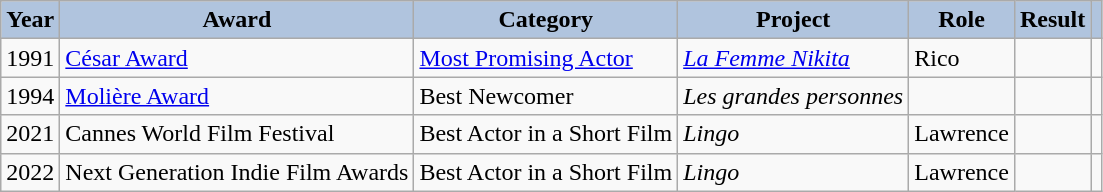<table class="wikitable">
<tr>
<th style="background:#B0C4DE;">Year</th>
<th style="background:#B0C4DE;">Award</th>
<th style="background:#B0C4DE;">Category</th>
<th style="background:#B0C4DE;">Project</th>
<th style="background:#B0C4DE;">Role</th>
<th style="background:#B0C4DE;">Result</th>
<th style="background:#B0C4DE;"></th>
</tr>
<tr>
<td>1991</td>
<td><a href='#'>César Award</a></td>
<td><a href='#'>Most Promising Actor</a></td>
<td><em><a href='#'>La Femme Nikita</a></em></td>
<td>Rico</td>
<td></td>
<td></td>
</tr>
<tr>
<td>1994</td>
<td><a href='#'>Molière Award</a></td>
<td>Best Newcomer</td>
<td><em>Les grandes personnes</em></td>
<td></td>
<td></td>
<td></td>
</tr>
<tr>
<td>2021</td>
<td>Cannes World Film Festival</td>
<td>Best Actor in a Short Film</td>
<td><em>Lingo</em></td>
<td>Lawrence</td>
<td></td>
<td></td>
</tr>
<tr>
<td>2022</td>
<td>Next Generation Indie Film Awards</td>
<td>Best Actor in a Short Film</td>
<td><em>Lingo</em></td>
<td>Lawrence</td>
<td></td>
<td></td>
</tr>
</table>
